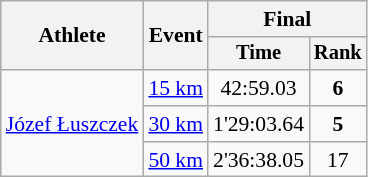<table class="wikitable" style="font-size:90%">
<tr>
<th rowspan=2>Athlete</th>
<th rowspan=2>Event</th>
<th colspan=2>Final</th>
</tr>
<tr style="font-size: 95%">
<th>Time</th>
<th>Rank</th>
</tr>
<tr align=center>
<td align=left rowspan=3><a href='#'>Józef Łuszczek</a></td>
<td align=left><a href='#'>15 km</a></td>
<td align=center>42:59.03</td>
<td align=center><strong>6</strong></td>
</tr>
<tr align=center>
<td align=left rowspan=1><a href='#'>30 km</a></td>
<td align=center>1'29:03.64</td>
<td align=center><strong>5</strong></td>
</tr>
<tr align=center>
<td align=left rowspan=1><a href='#'>50 km</a></td>
<td align=center>2'36:38.05</td>
<td align=center>17</td>
</tr>
</table>
